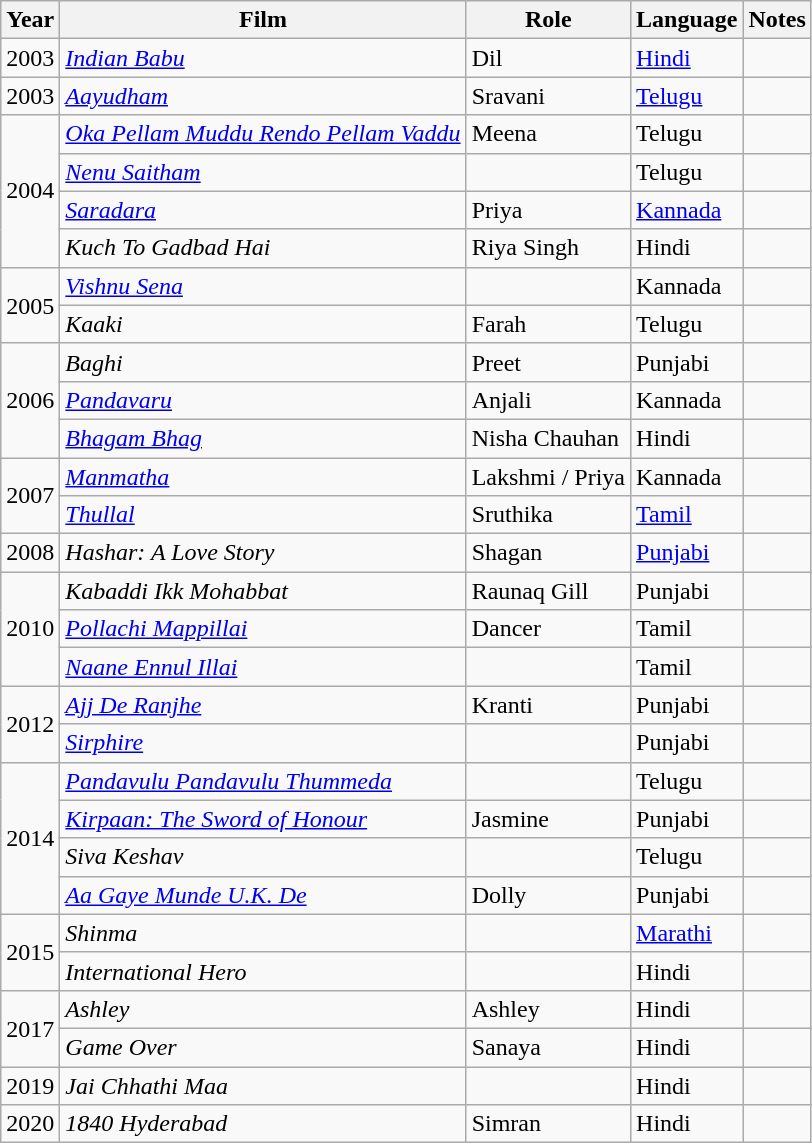<table class="wikitable sortable">
<tr style="text-align:center;">
<th>Year</th>
<th>Film</th>
<th>Role</th>
<th>Language</th>
<th>Notes</th>
</tr>
<tr>
<td>2003</td>
<td><em><a href='#'>Indian Babu</a></em></td>
<td>Dil</td>
<td><a href='#'>Hindi</a></td>
<td></td>
</tr>
<tr>
<td>2003</td>
<td><em><a href='#'>Aayudham</a></em></td>
<td>Sravani</td>
<td><a href='#'>Telugu</a></td>
<td></td>
</tr>
<tr>
<td rowspan="4">2004</td>
<td><em><a href='#'>Oka Pellam Muddu Rendo Pellam Vaddu</a></em></td>
<td>Meena</td>
<td>Telugu</td>
<td></td>
</tr>
<tr>
<td><em><a href='#'>Nenu Saitham</a></em></td>
<td></td>
<td>Telugu</td>
<td></td>
</tr>
<tr>
<td><em><a href='#'>Saradara</a></em></td>
<td>Priya</td>
<td><a href='#'>Kannada</a></td>
<td></td>
</tr>
<tr>
<td><em>Kuch To Gadbad Hai</em></td>
<td>Riya Singh</td>
<td>Hindi</td>
<td></td>
</tr>
<tr>
<td rowspan="2">2005</td>
<td><em><a href='#'>Vishnu Sena</a></em></td>
<td></td>
<td>Kannada</td>
<td></td>
</tr>
<tr>
<td><em>Kaaki</em></td>
<td>Farah</td>
<td>Telugu</td>
<td></td>
</tr>
<tr>
<td rowspan="3">2006</td>
<td><em>Baghi</em></td>
<td>Preet</td>
<td>Punjabi</td>
<td></td>
</tr>
<tr>
<td><em><a href='#'>Pandavaru</a></em></td>
<td>Anjali</td>
<td>Kannada</td>
<td></td>
</tr>
<tr>
<td><em><a href='#'>Bhagam Bhag</a></em></td>
<td>Nisha Chauhan</td>
<td>Hindi</td>
<td></td>
</tr>
<tr>
<td rowspan="2">2007</td>
<td><em><a href='#'>Manmatha</a></em></td>
<td>Lakshmi / Priya</td>
<td>Kannada</td>
<td></td>
</tr>
<tr>
<td><em><a href='#'>Thullal</a></em></td>
<td>Sruthika</td>
<td><a href='#'>Tamil</a></td>
<td></td>
</tr>
<tr>
<td>2008</td>
<td><em>Hashar: A Love Story</em></td>
<td>Shagan</td>
<td><a href='#'>Punjabi</a></td>
<td></td>
</tr>
<tr>
<td rowspan="3">2010</td>
<td><em>Kabaddi Ikk Mohabbat</em></td>
<td>Raunaq Gill</td>
<td>Punjabi</td>
<td></td>
</tr>
<tr>
<td><em><a href='#'>Pollachi Mappillai</a></em></td>
<td>Dancer</td>
<td>Tamil</td>
<td></td>
</tr>
<tr>
<td><em><a href='#'>Naane Ennul Illai</a></em></td>
<td></td>
<td>Tamil</td>
<td></td>
</tr>
<tr>
<td rowspan="2">2012</td>
<td><em><a href='#'>Ajj De Ranjhe</a></em></td>
<td>Kranti</td>
<td>Punjabi</td>
<td></td>
</tr>
<tr>
<td><em><a href='#'>Sirphire</a></em></td>
<td></td>
<td>Punjabi</td>
<td></td>
</tr>
<tr>
<td rowspan="4">2014</td>
<td><em><a href='#'>Pandavulu Pandavulu Thummeda</a></em></td>
<td></td>
<td>Telugu</td>
<td></td>
</tr>
<tr>
<td><em><a href='#'>Kirpaan: The Sword of Honour</a></em></td>
<td>Jasmine</td>
<td>Punjabi</td>
<td></td>
</tr>
<tr>
<td><em>Siva Keshav</em></td>
<td></td>
<td>Telugu</td>
<td></td>
</tr>
<tr>
<td><em><a href='#'>Aa Gaye Munde U.K. De</a></em></td>
<td>Dolly</td>
<td>Punjabi</td>
<td></td>
</tr>
<tr>
<td rowspan="2">2015</td>
<td><em>Shinma</em> </td>
<td></td>
<td><a href='#'>Marathi</a></td>
<td></td>
</tr>
<tr>
<td><em>International Hero</em></td>
<td></td>
<td>Hindi</td>
<td></td>
</tr>
<tr>
<td rowspan="2">2017</td>
<td><em>Ashley</em></td>
<td>Ashley</td>
<td>Hindi</td>
<td></td>
</tr>
<tr>
<td><em>Game Over</em></td>
<td>Sanaya</td>
<td>Hindi</td>
<td></td>
</tr>
<tr>
<td>2019</td>
<td><em>Jai Chhathi Maa</em></td>
<td></td>
<td>Hindi</td>
<td></td>
</tr>
<tr>
<td>2020</td>
<td><em>1840 Hyderabad</em></td>
<td>Simran</td>
<td>Hindi</td>
<td></td>
</tr>
</table>
